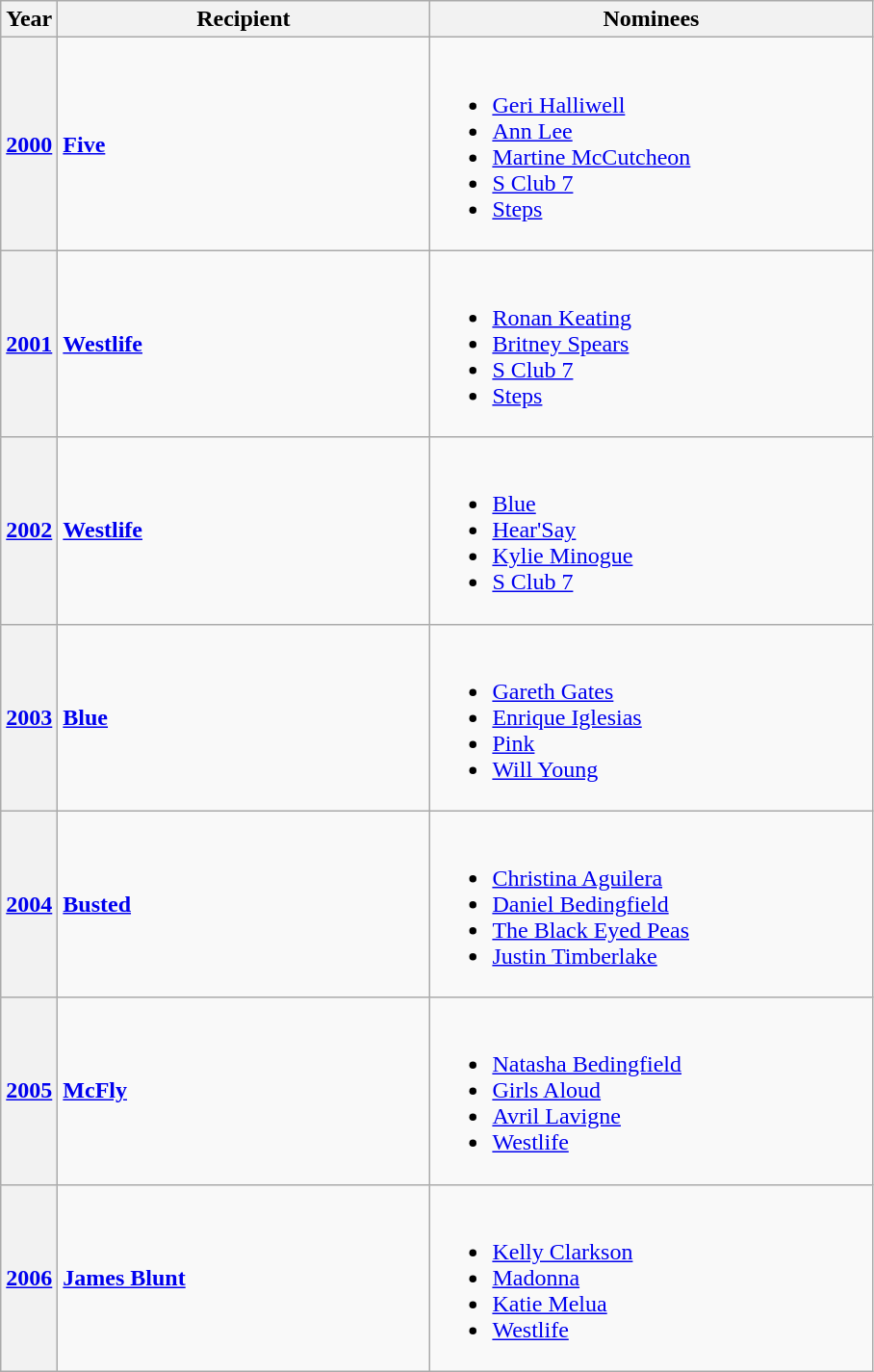<table class="wikitable sortable">
<tr>
<th>Year</th>
<th width=250px>Recipient</th>
<th width=300px class=unsortable>Nominees</th>
</tr>
<tr>
<th><a href='#'>2000</a></th>
<td><strong><a href='#'>Five</a></strong></td>
<td><br><ul><li><a href='#'>Geri Halliwell</a></li><li><a href='#'>Ann Lee</a></li><li><a href='#'>Martine McCutcheon</a></li><li><a href='#'>S Club 7</a></li><li><a href='#'>Steps</a></li></ul></td>
</tr>
<tr>
<th><a href='#'>2001</a></th>
<td><strong><a href='#'>Westlife</a></strong></td>
<td><br><ul><li><a href='#'>Ronan Keating</a></li><li><a href='#'>Britney Spears</a></li><li><a href='#'>S Club 7</a></li><li><a href='#'>Steps</a></li></ul></td>
</tr>
<tr>
<th><a href='#'>2002</a></th>
<td><strong><a href='#'>Westlife</a></strong></td>
<td><br><ul><li><a href='#'>Blue</a></li><li><a href='#'>Hear'Say</a></li><li><a href='#'>Kylie Minogue</a></li><li><a href='#'>S Club 7</a></li></ul></td>
</tr>
<tr>
<th><a href='#'>2003</a></th>
<td><strong><a href='#'>Blue</a></strong></td>
<td><br><ul><li><a href='#'>Gareth Gates</a></li><li><a href='#'>Enrique Iglesias</a></li><li><a href='#'>Pink</a></li><li><a href='#'>Will Young</a></li></ul></td>
</tr>
<tr>
<th><a href='#'>2004</a></th>
<td><strong><a href='#'>Busted</a></strong></td>
<td><br><ul><li><a href='#'>Christina Aguilera</a></li><li><a href='#'>Daniel Bedingfield</a></li><li><a href='#'>The Black Eyed Peas</a></li><li><a href='#'>Justin Timberlake</a></li></ul></td>
</tr>
<tr>
<th><a href='#'>2005</a></th>
<td><strong><a href='#'>McFly</a></strong></td>
<td><br><ul><li><a href='#'>Natasha Bedingfield</a></li><li><a href='#'>Girls Aloud</a></li><li><a href='#'>Avril Lavigne</a></li><li><a href='#'>Westlife</a></li></ul></td>
</tr>
<tr>
<th><a href='#'>2006</a></th>
<td><strong><a href='#'>James Blunt</a></strong></td>
<td><br><ul><li><a href='#'>Kelly Clarkson</a></li><li><a href='#'>Madonna</a></li><li><a href='#'>Katie Melua</a></li><li><a href='#'>Westlife</a></li></ul></td>
</tr>
</table>
